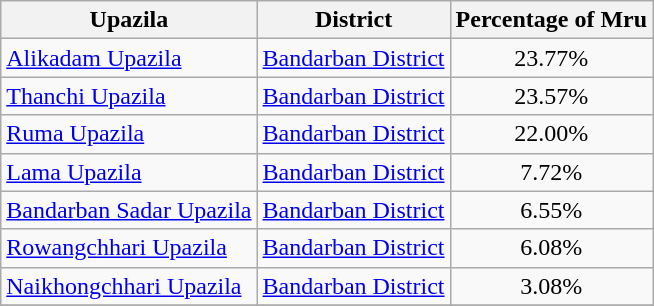<table class="wikitable sortable static-row-numbers static-row-header-text defaultleft col2right hover-highlight">
<tr>
<th>Upazila</th>
<th>District</th>
<th>Percentage of Mru</th>
</tr>
<tr>
<td><a href='#'>Alikadam Upazila</a></td>
<td><a href='#'>Bandarban District</a></td>
<td align=center>23.77%</td>
</tr>
<tr>
<td><a href='#'>Thanchi Upazila</a></td>
<td><a href='#'>Bandarban District</a></td>
<td align=center>23.57%</td>
</tr>
<tr>
<td><a href='#'>Ruma Upazila</a></td>
<td><a href='#'>Bandarban District</a></td>
<td align=center>22.00%</td>
</tr>
<tr>
<td><a href='#'>Lama Upazila</a></td>
<td><a href='#'>Bandarban District</a></td>
<td align=center>7.72%</td>
</tr>
<tr>
<td><a href='#'>Bandarban Sadar Upazila</a></td>
<td><a href='#'>Bandarban District</a></td>
<td align=center>6.55%</td>
</tr>
<tr>
<td><a href='#'>Rowangchhari Upazila</a></td>
<td><a href='#'>Bandarban District</a></td>
<td align=center>6.08%</td>
</tr>
<tr>
<td><a href='#'>Naikhongchhari Upazila</a></td>
<td><a href='#'>Bandarban District</a></td>
<td align=center>3.08%</td>
</tr>
<tr>
</tr>
</table>
